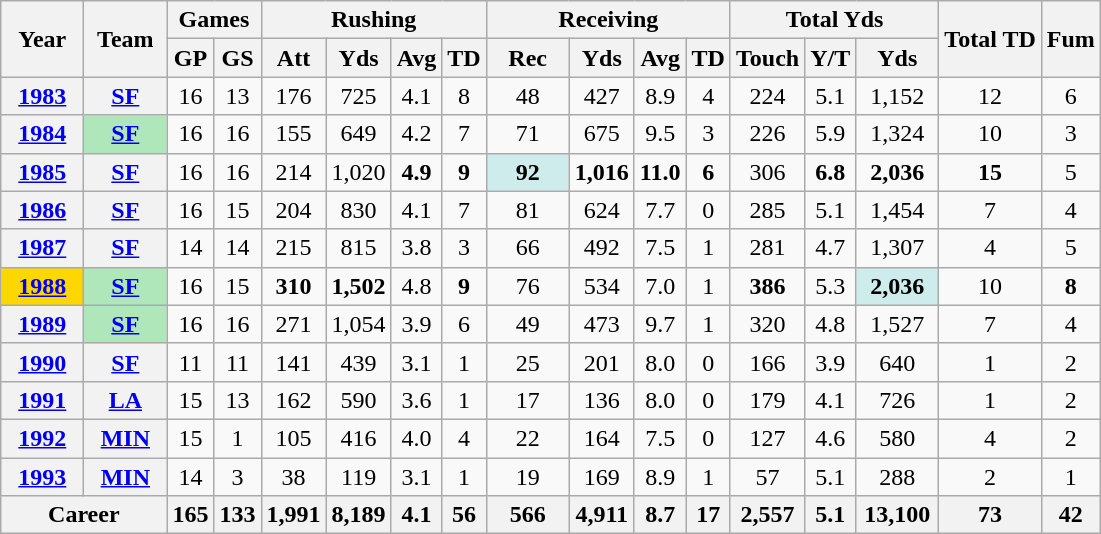<table class="wikitable"style="text-align: center;">
<tr>
<th rowspan="2">Year</th>
<th rowspan="2">Team</th>
<th colspan="2">Games</th>
<th colspan="4">Rushing</th>
<th colspan="4">Receiving</th>
<th colspan="3">Total Yds</th>
<th rowspan="2">Total TD</th>
<th rowspan="2">Fum</th>
</tr>
<tr>
<th>GP</th>
<th>GS</th>
<th>Att</th>
<th>Yds</th>
<th>Avg</th>
<th>TD</th>
<th>Rec</th>
<th>Yds</th>
<th>Avg</th>
<th>TD</th>
<th>Touch</th>
<th>Y/T</th>
<th>Yds</th>
</tr>
<tr>
<th><a href='#'>1983</a></th>
<th><a href='#'>SF</a></th>
<td>16</td>
<td>13</td>
<td>176</td>
<td>725</td>
<td>4.1</td>
<td>8</td>
<td>48</td>
<td>427</td>
<td>8.9</td>
<td>4</td>
<td>224</td>
<td>5.1</td>
<td>1,152</td>
<td>12</td>
<td>6</td>
</tr>
<tr>
<th><a href='#'>1984</a></th>
<th style="background:#afe6ba; width:3em;"><a href='#'>SF</a></th>
<td>16</td>
<td>16</td>
<td>155</td>
<td>649</td>
<td>4.2</td>
<td>7</td>
<td>71</td>
<td>675</td>
<td>9.5</td>
<td>3</td>
<td>226</td>
<td>5.9</td>
<td>1,324</td>
<td>10</td>
<td>3</td>
</tr>
<tr>
<th><a href='#'>1985</a></th>
<th><a href='#'>SF</a></th>
<td>16</td>
<td>16</td>
<td>214</td>
<td>1,020</td>
<td><strong>4.9</strong></td>
<td><strong>9</strong></td>
<td style="background:#cfecec; width:3em;"><strong>92</strong></td>
<td><strong>1,016</strong></td>
<td><strong>11.0</strong></td>
<td><strong>6</strong></td>
<td>306</td>
<td><strong>6.8</strong></td>
<td><strong>2,036</strong></td>
<td><strong>15</strong></td>
<td>5</td>
</tr>
<tr>
<th><a href='#'>1986</a></th>
<th><a href='#'>SF</a></th>
<td>16</td>
<td>15</td>
<td>204</td>
<td>830</td>
<td>4.1</td>
<td>7</td>
<td>81</td>
<td>624</td>
<td>7.7</td>
<td>0</td>
<td>285</td>
<td>5.1</td>
<td>1,454</td>
<td>7</td>
<td>4</td>
</tr>
<tr>
<th><a href='#'>1987</a></th>
<th><a href='#'>SF</a></th>
<td>14</td>
<td>14</td>
<td>215</td>
<td>815</td>
<td>3.8</td>
<td>3</td>
<td>66</td>
<td>492</td>
<td>7.5</td>
<td>1</td>
<td>281</td>
<td>4.7</td>
<td>1,307</td>
<td>4</td>
<td>5</td>
</tr>
<tr>
<th style="background:#ffd700; width:3em;"><a href='#'>1988</a></th>
<th style="background:#afe6ba; width:3em;"><a href='#'>SF</a></th>
<td>16</td>
<td>15</td>
<td><strong>310</strong></td>
<td><strong>1,502</strong></td>
<td>4.8</td>
<td><strong>9</strong></td>
<td>76</td>
<td>534</td>
<td>7.0</td>
<td>1</td>
<td><strong>386</strong></td>
<td>5.3</td>
<td style="background:#cfecec; width:3em;"><strong>2,036</strong></td>
<td>10</td>
<td><strong>8</strong></td>
</tr>
<tr>
<th><a href='#'>1989</a></th>
<th style="background:#afe6ba; width:3em;"><a href='#'>SF</a></th>
<td>16</td>
<td>16</td>
<td>271</td>
<td>1,054</td>
<td>3.9</td>
<td>6</td>
<td>49</td>
<td>473</td>
<td>9.7</td>
<td>1</td>
<td>320</td>
<td>4.8</td>
<td>1,527</td>
<td>7</td>
<td>4</td>
</tr>
<tr>
<th><a href='#'>1990</a></th>
<th><a href='#'>SF</a></th>
<td>11</td>
<td>11</td>
<td>141</td>
<td>439</td>
<td>3.1</td>
<td>1</td>
<td>25</td>
<td>201</td>
<td>8.0</td>
<td>0</td>
<td>166</td>
<td>3.9</td>
<td>640</td>
<td>1</td>
<td>2</td>
</tr>
<tr>
<th><a href='#'>1991</a></th>
<th><a href='#'>LA</a></th>
<td>15</td>
<td>13</td>
<td>162</td>
<td>590</td>
<td>3.6</td>
<td>1</td>
<td>17</td>
<td>136</td>
<td>8.0</td>
<td>0</td>
<td>179</td>
<td>4.1</td>
<td>726</td>
<td>1</td>
<td>2</td>
</tr>
<tr>
<th><a href='#'>1992</a></th>
<th><a href='#'>MIN</a></th>
<td>15</td>
<td>1</td>
<td>105</td>
<td>416</td>
<td>4.0</td>
<td>4</td>
<td>22</td>
<td>164</td>
<td>7.5</td>
<td>0</td>
<td>127</td>
<td>4.6</td>
<td>580</td>
<td>4</td>
<td>2</td>
</tr>
<tr>
<th><a href='#'>1993</a></th>
<th><a href='#'>MIN</a></th>
<td>14</td>
<td>3</td>
<td>38</td>
<td>119</td>
<td>3.1</td>
<td>1</td>
<td>19</td>
<td>169</td>
<td>8.9</td>
<td>1</td>
<td>57</td>
<td>5.1</td>
<td>288</td>
<td>2</td>
<td>1</td>
</tr>
<tr>
<th colspan="2">Career</th>
<th>165</th>
<th>133</th>
<th>1,991</th>
<th>8,189</th>
<th>4.1</th>
<th>56</th>
<th>566</th>
<th>4,911</th>
<th>8.7</th>
<th>17</th>
<th>2,557</th>
<th>5.1</th>
<th>13,100</th>
<th>73</th>
<th>42</th>
</tr>
</table>
